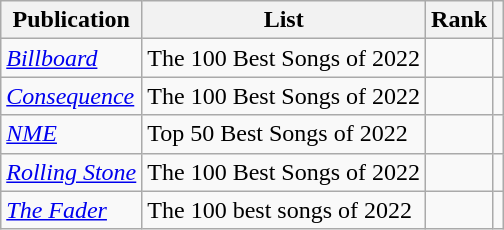<table class="sortable wikitable">
<tr>
<th>Publication</th>
<th>List</th>
<th>Rank</th>
<th class="unsortable"></th>
</tr>
<tr>
<td><em><a href='#'>Billboard</a></em></td>
<td>The 100 Best Songs of 2022</td>
<td></td>
<td></td>
</tr>
<tr>
<td><a href='#'><em>Consequence</em></a></td>
<td>The 100 Best Songs of 2022</td>
<td></td>
<td></td>
</tr>
<tr>
<td><em><a href='#'>NME</a></em></td>
<td>Top 50 Best Songs of 2022</td>
<td></td>
<td></td>
</tr>
<tr>
<td><a href='#'><em>Rolling Stone</em></a></td>
<td>The 100 Best Songs of 2022</td>
<td></td>
<td></td>
</tr>
<tr>
<td><em><a href='#'>The Fader</a></em></td>
<td>The 100 best songs of 2022</td>
<td></td>
<td></td>
</tr>
</table>
